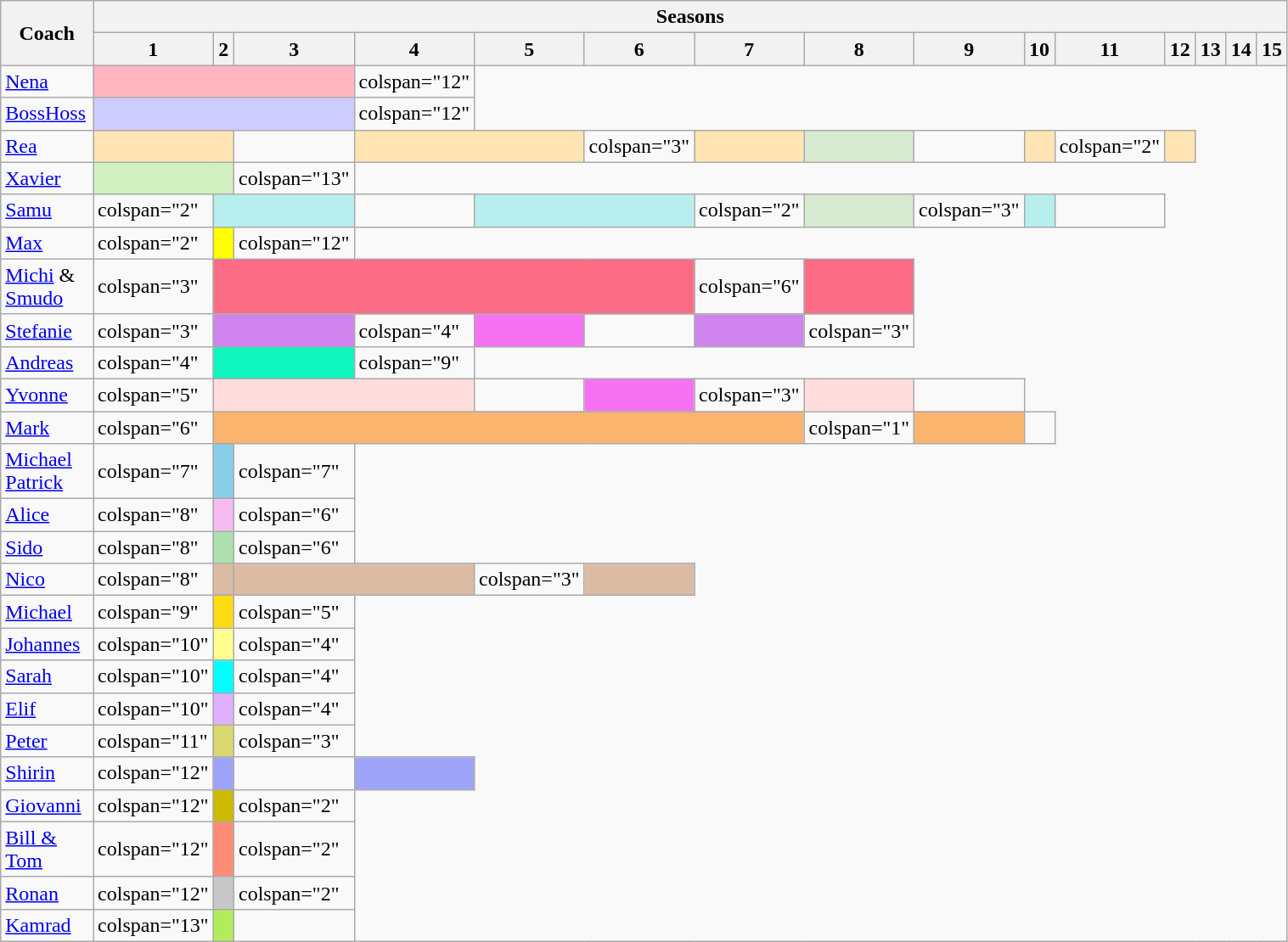<table class="wikitable nowrap" width="80%">
<tr>
<th rowspan="2" width="135">Coach</th>
<th colspan="15">Seasons</th>
</tr>
<tr>
<th width="40">1</th>
<th width="40">2</th>
<th width="40">3</th>
<th width="40">4</th>
<th width="40">5</th>
<th width="40">6</th>
<th width="40">7</th>
<th width="40">8</th>
<th width="40">9</th>
<th width="40">10</th>
<th width="40">11</th>
<th width="40">12</th>
<th width="40">13</th>
<th width="40">14</th>
<th width="40">15</th>
</tr>
<tr>
<td><a href='#'>Nena</a></td>
<td colspan="3" style="background: lightpink"></td>
<td>colspan="12" </td>
</tr>
<tr>
<td><a href='#'>BossHoss</a></td>
<td colspan="3" style="background:#ccf"></td>
<td>colspan="12" </td>
</tr>
<tr>
<td><a href='#'>Rea</a> </td>
<td colspan="2" style="background:#ffe5b4"></td>
<td></td>
<td colspan="2" style="background:#ffe5b4"></td>
<td>colspan="3" </td>
<td style="background:#ffe5b4"></td>
<td style="background:#d7ead1"></td>
<td></td>
<td style="background:#ffe5b4"></td>
<td>colspan="2" </td>
<td style="background:#ffe5b4"></td>
</tr>
<tr>
<td><a href='#'>Xavier</a></td>
<td colspan="2" style="background:#d0f0c0"></td>
<td>colspan="13" </td>
</tr>
<tr>
<td><a href='#'>Samu</a> </td>
<td>colspan="2" </td>
<td colspan="2" style="background:#b7efef"></td>
<td></td>
<td colspan="2" style="background:#b7efef"></td>
<td>colspan="2" </td>
<td style="background:#d7ead1"></td>
<td>colspan="3" </td>
<td style="background:#b7efef"></td>
<td></td>
</tr>
<tr>
<td><a href='#'>Max</a></td>
<td>colspan="2" </td>
<td style="background: yellow"></td>
<td>colspan="12" </td>
</tr>
<tr>
<td><a href='#'>Michi</a> & <a href='#'>Smudo</a></td>
<td>colspan="3" </td>
<td colspan="5" style="background:#FC6C85"></td>
<td>colspan="6" </td>
<td style="background:#FC6C85"></td>
</tr>
<tr>
<td><a href='#'>Stefanie</a> </td>
<td>colspan="3" </td>
<td colspan="2" style="background:#d084ee"></td>
<td>colspan="4" </td>
<td style="background:#f771f3"></td>
<td></td>
<td style="background:#d084ee"></td>
<td>colspan="3" </td>
</tr>
<tr>
<td><a href='#'>Andreas</a></td>
<td>colspan="4" </td>
<td colspan="2" style="background:#0ff7c0"></td>
<td>colspan="9" </td>
</tr>
<tr>
<td><a href='#'>Yvonne</a> </td>
<td>colspan="5" </td>
<td colspan="3" style="background:#ffdddd"></td>
<td></td>
<td style="background:#f771f3"></td>
<td>colspan="3" </td>
<td style="background:#ffdddd"></td>
<td></td>
</tr>
<tr>
<td><a href='#'>Mark</a></td>
<td>colspan="6" </td>
<td colspan="6" style="background:#fbb46e"></td>
<td>colspan="1" </td>
<td style="background:#fbb46e"></td>
<td></td>
</tr>
<tr>
<td><a href='#'>Michael Patrick</a></td>
<td>colspan="7" </td>
<td style="background:#87ceeb"></td>
<td>colspan="7" </td>
</tr>
<tr>
<td><a href='#'>Alice</a></td>
<td>colspan="8" </td>
<td style="background:#f7bbf2"></td>
<td>colspan="6" </td>
</tr>
<tr>
<td><a href='#'>Sido</a></td>
<td>colspan="8" </td>
<td style="background:#ace1af"></td>
<td>colspan="6" </td>
</tr>
<tr>
<td><a href='#'>Nico</a> </td>
<td>colspan="8" </td>
<td style="background:#dbbba4"></td>
<td colspan="2" style="background:#dbbba4"></td>
<td>colspan="3" </td>
<td style="background:#dbbba4"></td>
</tr>
<tr>
<td><a href='#'>Michael</a> </td>
<td>colspan="9" </td>
<td style="background:#ffdb11"></td>
<td>colspan="5" </td>
</tr>
<tr>
<td><a href='#'>Johannes</a></td>
<td>colspan="10" </td>
<td style="background:#ffff90"></td>
<td>colspan="4" </td>
</tr>
<tr>
<td><a href='#'>Sarah</a></td>
<td>colspan="10" </td>
<td style="background:#00ffff"></td>
<td>colspan="4" </td>
</tr>
<tr>
<td><a href='#'>Elif</a> </td>
<td>colspan="10" </td>
<td style="background:#E0B0FF"></td>
<td>colspan="4" </td>
</tr>
<tr>
<td><a href='#'>Peter</a></td>
<td>colspan="11" </td>
<td style="background:#DAD870"></td>
<td>colspan="3" </td>
</tr>
<tr>
<td><a href='#'>Shirin</a></td>
<td>colspan="12" </td>
<td colspan="1" style="background:#9ea4fa"></td>
<td></td>
<td style="background:#9ea4fa"></td>
</tr>
<tr>
<td><a href='#'>Giovanni</a></td>
<td>colspan="12" </td>
<td colspan="1" style="background:#CCBB00"></td>
<td>colspan="2" </td>
</tr>
<tr>
<td><a href='#'>Bill & Tom</a></td>
<td>colspan="12" </td>
<td colspan="1" style="background:#ff8c75"></td>
<td>colspan="2" </td>
</tr>
<tr>
<td><a href='#'>Ronan</a></td>
<td>colspan="12" </td>
<td colspan="1" style="background:#c7c7c7"></td>
<td>colspan="2" </td>
</tr>
<tr>
<td><a href='#'>Kamrad</a></td>
<td>colspan="13" </td>
<td colspan="1" style="background:#B2EC5D"></td>
<td></td>
</tr>
</table>
